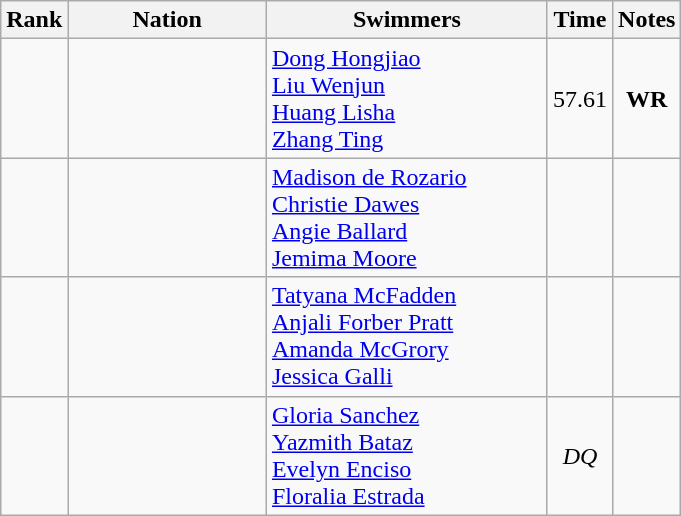<table class="wikitable sortable" style="text-align:center">
<tr>
<th>Rank</th>
<th style="width:125px">Nation</th>
<th Class="unsortable" style="width:180px">Swimmers</th>
<th>Time</th>
<th>Notes</th>
</tr>
<tr>
<td></td>
<td style="text-align:left"></td>
<td style="text-align:left"><a href='#'>Dong Hongjiao</a><br> <a href='#'>Liu Wenjun</a><br> <a href='#'>Huang Lisha</a><br> <a href='#'>Zhang Ting</a></td>
<td>57.61</td>
<td><strong>WR</strong></td>
</tr>
<tr>
<td></td>
<td style="text-align:left"></td>
<td style="text-align:left"><a href='#'>Madison de Rozario</a><br> <a href='#'>Christie Dawes</a><br> <a href='#'>Angie Ballard</a><br> <a href='#'>Jemima Moore</a></td>
<td></td>
<td></td>
</tr>
<tr>
<td></td>
<td style="text-align:left"></td>
<td style="text-align:left"><a href='#'>Tatyana McFadden</a><br> <a href='#'>Anjali Forber Pratt</a><br> <a href='#'>Amanda McGrory</a><br> <a href='#'>Jessica Galli</a></td>
<td></td>
<td></td>
</tr>
<tr>
<td></td>
<td style="text-align:left"></td>
<td style="text-align:left"><a href='#'>Gloria Sanchez</a><br> <a href='#'>Yazmith Bataz</a><br> <a href='#'>Evelyn Enciso</a><br> <a href='#'>Floralia Estrada</a></td>
<td><em>DQ</em></td>
<td></td>
</tr>
</table>
